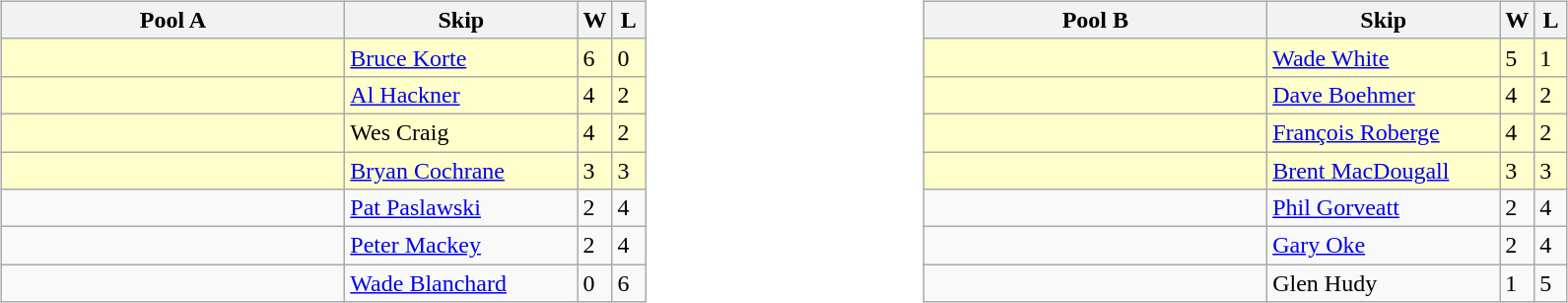<table>
<tr>
<td valign=top width=10%><br><table class="wikitable">
<tr>
<th width=225>Pool A</th>
<th width=150>Skip</th>
<th width=15>W</th>
<th width=15>L</th>
</tr>
<tr bgcolor=#ffffcc>
<td></td>
<td><a href='#'>Bruce Korte</a></td>
<td>6</td>
<td>0</td>
</tr>
<tr bgcolor=#ffffcc>
<td></td>
<td><a href='#'>Al Hackner</a></td>
<td>4</td>
<td>2</td>
</tr>
<tr bgcolor=#ffffcc>
<td></td>
<td>Wes Craig</td>
<td>4</td>
<td>2</td>
</tr>
<tr bgcolor=#ffffcc>
<td></td>
<td><a href='#'>Bryan Cochrane</a></td>
<td>3</td>
<td>3</td>
</tr>
<tr>
<td></td>
<td><a href='#'>Pat Paslawski</a></td>
<td>2</td>
<td>4</td>
</tr>
<tr>
<td></td>
<td><a href='#'>Peter Mackey</a></td>
<td>2</td>
<td>4</td>
</tr>
<tr>
<td></td>
<td><a href='#'>Wade Blanchard</a></td>
<td>0</td>
<td>6</td>
</tr>
</table>
</td>
<td valign=top width=10%><br><table class="wikitable">
<tr>
<th width=225>Pool B</th>
<th width=150>Skip</th>
<th width=15>W</th>
<th width=15>L</th>
</tr>
<tr bgcolor=#ffffcc>
<td></td>
<td><a href='#'>Wade White</a></td>
<td>5</td>
<td>1</td>
</tr>
<tr bgcolor=#ffffcc>
<td></td>
<td><a href='#'>Dave Boehmer</a></td>
<td>4</td>
<td>2</td>
</tr>
<tr bgcolor=#ffffcc>
<td></td>
<td><a href='#'>François Roberge</a></td>
<td>4</td>
<td>2</td>
</tr>
<tr bgcolor=#ffffcc>
<td></td>
<td><a href='#'>Brent MacDougall</a></td>
<td>3</td>
<td>3</td>
</tr>
<tr>
<td></td>
<td><a href='#'>Phil Gorveatt</a></td>
<td>2</td>
<td>4</td>
</tr>
<tr>
<td></td>
<td><a href='#'>Gary Oke</a></td>
<td>2</td>
<td>4</td>
</tr>
<tr>
<td></td>
<td>Glen Hudy</td>
<td>1</td>
<td>5</td>
</tr>
</table>
</td>
</tr>
</table>
